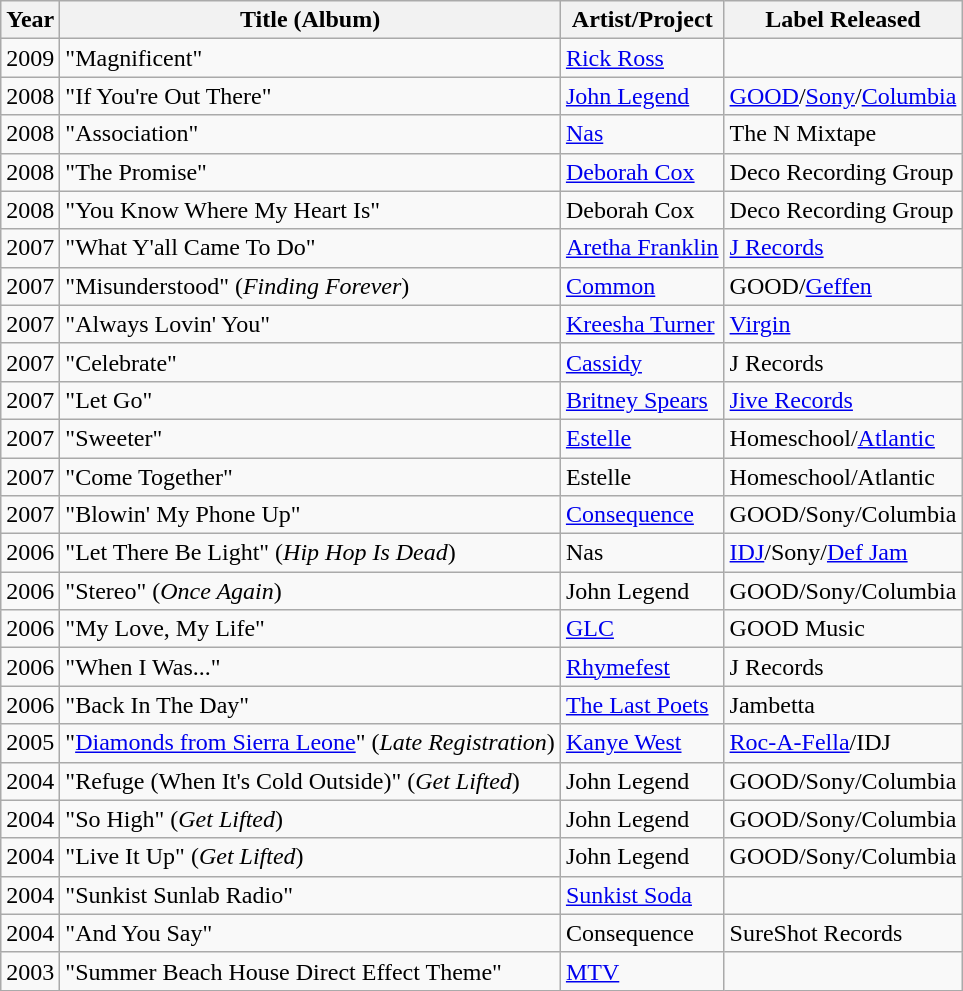<table class="wikitable">
<tr>
<th>Year</th>
<th>Title (Album)</th>
<th>Artist/Project</th>
<th>Label Released</th>
</tr>
<tr>
<td>2009</td>
<td>"Magnificent"</td>
<td><a href='#'>Rick Ross</a></td>
<td></td>
</tr>
<tr>
<td>2008</td>
<td>"If You're Out There"</td>
<td><a href='#'>John Legend</a></td>
<td><a href='#'>GOOD</a>/<a href='#'>Sony</a>/<a href='#'>Columbia</a></td>
</tr>
<tr>
<td>2008</td>
<td>"Association"</td>
<td><a href='#'>Nas</a></td>
<td>The N Mixtape</td>
</tr>
<tr>
<td>2008</td>
<td>"The Promise"</td>
<td><a href='#'>Deborah Cox</a></td>
<td>Deco Recording Group</td>
</tr>
<tr>
<td>2008</td>
<td>"You Know Where My Heart Is"</td>
<td>Deborah Cox</td>
<td>Deco Recording Group</td>
</tr>
<tr>
<td>2007</td>
<td>"What Y'all Came To Do"</td>
<td><a href='#'>Aretha Franklin</a></td>
<td><a href='#'>J Records</a></td>
</tr>
<tr>
<td>2007</td>
<td>"Misunderstood" (<em>Finding Forever</em>)</td>
<td><a href='#'>Common</a></td>
<td>GOOD/<a href='#'>Geffen</a></td>
</tr>
<tr>
<td>2007</td>
<td>"Always Lovin' You"</td>
<td><a href='#'>Kreesha Turner</a></td>
<td><a href='#'>Virgin</a></td>
</tr>
<tr>
<td>2007</td>
<td>"Celebrate"</td>
<td><a href='#'>Cassidy</a></td>
<td>J Records</td>
</tr>
<tr>
<td>2007</td>
<td>"Let Go"</td>
<td><a href='#'>Britney Spears</a></td>
<td><a href='#'>Jive Records</a></td>
</tr>
<tr>
<td>2007</td>
<td>"Sweeter"</td>
<td><a href='#'>Estelle</a></td>
<td>Homeschool/<a href='#'>Atlantic</a></td>
</tr>
<tr>
<td>2007</td>
<td>"Come Together"</td>
<td>Estelle</td>
<td>Homeschool/Atlantic</td>
</tr>
<tr>
<td>2007</td>
<td>"Blowin' My Phone Up"</td>
<td><a href='#'>Consequence</a></td>
<td>GOOD/Sony/Columbia</td>
</tr>
<tr>
<td>2006</td>
<td>"Let There Be Light" (<em>Hip Hop Is Dead</em>)</td>
<td>Nas</td>
<td><a href='#'>IDJ</a>/Sony/<a href='#'>Def Jam</a></td>
</tr>
<tr>
<td>2006</td>
<td>"Stereo" (<em>Once Again</em>)</td>
<td>John Legend</td>
<td>GOOD/Sony/Columbia</td>
</tr>
<tr>
<td>2006</td>
<td>"My Love, My Life"</td>
<td><a href='#'>GLC</a></td>
<td>GOOD Music</td>
</tr>
<tr>
<td>2006</td>
<td>"When I Was..."</td>
<td><a href='#'>Rhymefest</a></td>
<td>J Records</td>
</tr>
<tr>
<td>2006</td>
<td>"Back In The Day"</td>
<td><a href='#'>The Last Poets</a></td>
<td>Jambetta</td>
</tr>
<tr>
<td>2005</td>
<td>"<a href='#'>Diamonds from Sierra Leone</a>" (<em>Late Registration</em>)</td>
<td><a href='#'>Kanye West</a></td>
<td><a href='#'>Roc-A-Fella</a>/IDJ</td>
</tr>
<tr>
<td>2004</td>
<td>"Refuge (When It's Cold Outside)" (<em>Get Lifted</em>)</td>
<td>John Legend</td>
<td>GOOD/Sony/Columbia</td>
</tr>
<tr>
<td>2004</td>
<td>"So High" (<em>Get Lifted</em>)</td>
<td>John Legend</td>
<td>GOOD/Sony/Columbia</td>
</tr>
<tr>
<td>2004</td>
<td>"Live It Up" (<em>Get Lifted</em>)</td>
<td>John Legend</td>
<td>GOOD/Sony/Columbia</td>
</tr>
<tr>
<td>2004</td>
<td>"Sunkist Sunlab Radio"</td>
<td><a href='#'>Sunkist Soda</a></td>
<td></td>
</tr>
<tr>
<td>2004</td>
<td>"And You Say"</td>
<td>Consequence</td>
<td>SureShot Records</td>
</tr>
<tr>
<td>2003</td>
<td>"Summer Beach House Direct Effect Theme"</td>
<td><a href='#'>MTV</a></td>
<td></td>
</tr>
</table>
